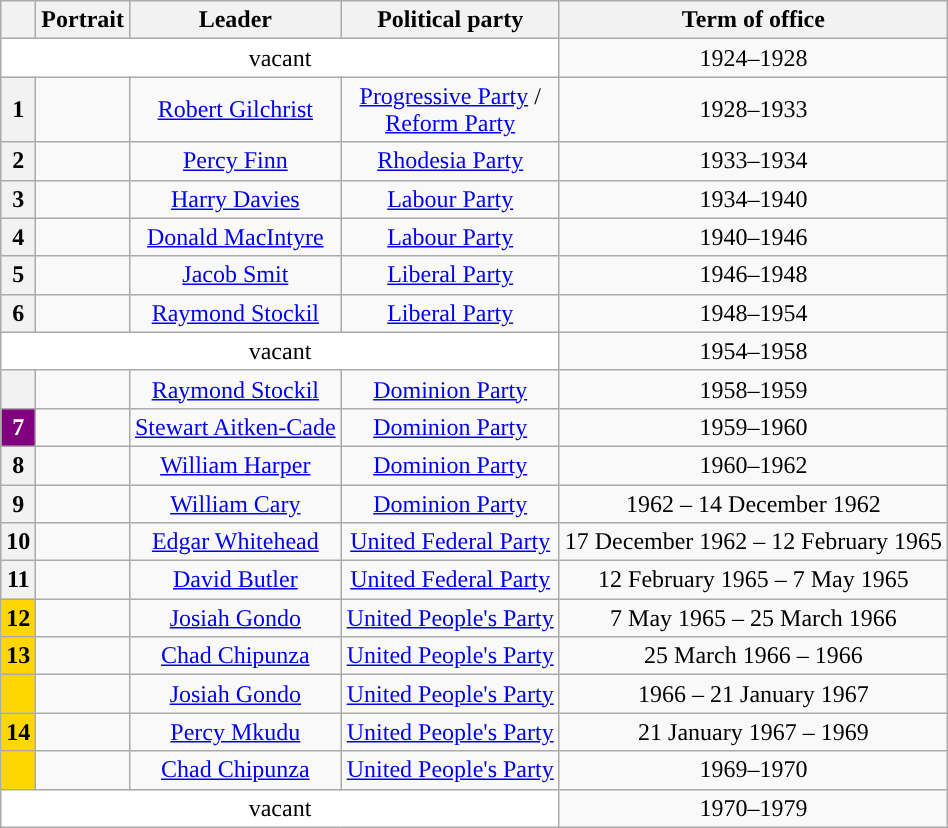<table class="wikitable" style="text-align:center;">
<tr>
<th></th>
<th>Portrait</th>
<th>Leader<br></th>
<th>Political party</th>
<th>Term of office</th>
</tr>
<tr>
<td colspan=4 bgcolor="white">vacant</td>
<td>1924–1928</td>
</tr>
<tr>
<th style="background:">1</th>
<td></td>
<td><a href='#'>Robert Gilchrist</a></td>
<td><a href='#'>Progressive Party</a> / <br> <a href='#'>Reform Party</a></td>
<td>1928–1933</td>
</tr>
<tr>
<th style="background:">2</th>
<td></td>
<td><a href='#'>Percy Finn</a></td>
<td><a href='#'>Rhodesia Party</a></td>
<td>1933–1934</td>
</tr>
<tr>
<th style="background:">3</th>
<td></td>
<td><a href='#'>Harry Davies</a><br></td>
<td><a href='#'>Labour Party</a></td>
<td>1934–1940</td>
</tr>
<tr>
<th style="background:">4</th>
<td></td>
<td><a href='#'>Donald MacIntyre</a><br></td>
<td><a href='#'>Labour Party</a></td>
<td>1940–1946</td>
</tr>
<tr>
<th style="background:">5</th>
<td></td>
<td><a href='#'>Jacob Smit</a><br></td>
<td><a href='#'>Liberal Party</a></td>
<td>1946–1948</td>
</tr>
<tr>
<th style="background:">6</th>
<td></td>
<td><a href='#'>Raymond Stockil</a></td>
<td><a href='#'>Liberal Party</a></td>
<td>1948–1954</td>
</tr>
<tr>
<td colspan=4 bgcolor="white">vacant</td>
<td>1954–1958</td>
</tr>
<tr>
<th style="background:"></th>
<td></td>
<td><a href='#'>Raymond Stockil</a></td>
<td><a href='#'>Dominion Party</a></td>
<td>1958–1959</td>
</tr>
<tr>
<th style="background:Purple; color:white;">7</th>
<td></td>
<td><a href='#'>Stewart Aitken-Cade</a></td>
<td><a href='#'>Dominion Party</a></td>
<td>1959–1960</td>
</tr>
<tr>
<th style="background:">8</th>
<td></td>
<td><a href='#'>William Harper</a><br></td>
<td><a href='#'>Dominion Party</a></td>
<td>1960–1962</td>
</tr>
<tr>
<th style="background:">9</th>
<td></td>
<td><a href='#'>William Cary</a></td>
<td><a href='#'>Dominion Party</a></td>
<td>1962 – 14 December 1962</td>
</tr>
<tr>
<th style="background:">10</th>
<td></td>
<td><a href='#'>Edgar Whitehead</a><br></td>
<td><a href='#'>United Federal Party</a></td>
<td>17 December 1962 – 12 February 1965</td>
</tr>
<tr>
<th style="background:">11</th>
<td></td>
<td><a href='#'>David Butler</a></td>
<td><a href='#'>United Federal Party</a></td>
<td>12 February 1965 – 7 May 1965</td>
</tr>
<tr>
<th style="background:Gold; color:black;">12</th>
<td></td>
<td><a href='#'>Josiah Gondo</a><br></td>
<td><a href='#'>United People's Party</a></td>
<td>7 May 1965 – 25 March 1966</td>
</tr>
<tr>
<th style="background:Gold; color:black;">13</th>
<td></td>
<td><a href='#'>Chad Chipunza</a></td>
<td><a href='#'>United People's Party</a></td>
<td>25 March 1966 – 1966</td>
</tr>
<tr>
<th style="background:Gold; color:black;"></th>
<td></td>
<td><a href='#'>Josiah Gondo</a><br></td>
<td><a href='#'>United People's Party</a></td>
<td>1966 – 21 January 1967</td>
</tr>
<tr>
<th style="background:Gold; color:black;">14</th>
<td></td>
<td><a href='#'>Percy Mkudu</a></td>
<td><a href='#'>United People's Party</a></td>
<td>21 January 1967 – 1969</td>
</tr>
<tr>
<th style="background:Gold; color:black;"></th>
<td></td>
<td><a href='#'>Chad Chipunza</a></td>
<td><a href='#'>United People's Party</a></td>
<td>1969–1970</td>
</tr>
<tr>
<td colspan=4 bgcolor="white">vacant</td>
<td>1970–1979</td>
</tr>
</table>
